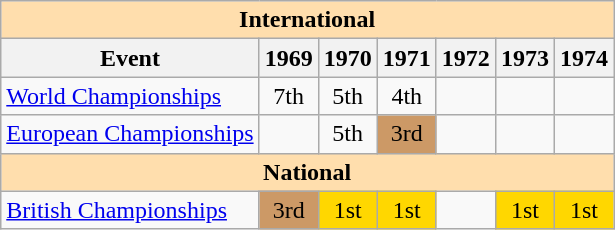<table class="wikitable" style="text-align:center">
<tr>
<th style="background-color: #ffdead; " colspan=7 align=center>International</th>
</tr>
<tr>
<th>Event</th>
<th>1969</th>
<th>1970</th>
<th>1971</th>
<th>1972</th>
<th>1973</th>
<th>1974</th>
</tr>
<tr>
<td align=left><a href='#'>World Championships</a></td>
<td>7th</td>
<td>5th</td>
<td>4th</td>
<td></td>
<td></td>
<td></td>
</tr>
<tr>
<td align=left><a href='#'>European Championships</a></td>
<td></td>
<td>5th</td>
<td bgcolor=cc9966>3rd</td>
<td></td>
<td></td>
<td></td>
</tr>
<tr>
<th style="background-color: #ffdead; " colspan=7 align=center>National</th>
</tr>
<tr>
<td align=left><a href='#'>British Championships</a></td>
<td bgcolor=cc9966>3rd</td>
<td bgcolor=gold>1st</td>
<td bgcolor=gold>1st</td>
<td></td>
<td bgcolor=gold>1st</td>
<td bgcolor=gold>1st</td>
</tr>
</table>
